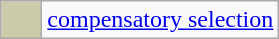<table class="wikitable">
<tr>
<td style="background:#cca; width:20px;"></td>
<td><a href='#'>compensatory selection</a></td>
</tr>
</table>
